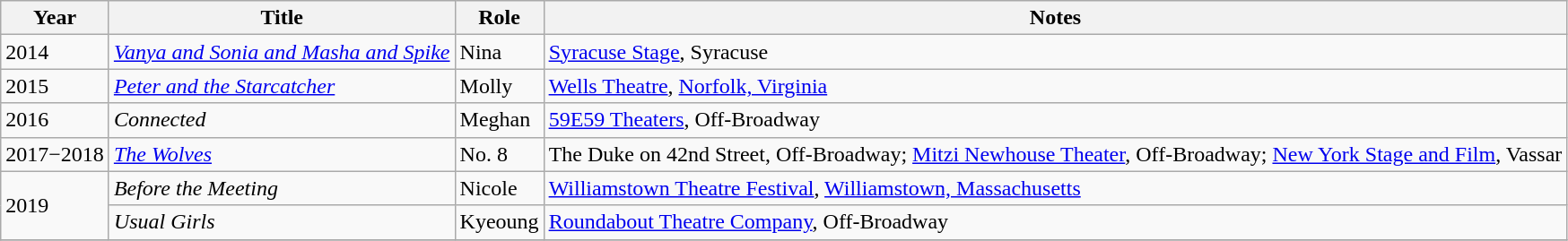<table class="wikitable sortable">
<tr>
<th>Year</th>
<th>Title</th>
<th>Role</th>
<th class="unsortable">Notes</th>
</tr>
<tr>
<td>2014</td>
<td><em><a href='#'>Vanya and Sonia and Masha and Spike</a></em></td>
<td>Nina</td>
<td><a href='#'>Syracuse Stage</a>, Syracuse</td>
</tr>
<tr>
<td>2015</td>
<td><em><a href='#'>Peter and the Starcatcher</a></em></td>
<td>Molly</td>
<td><a href='#'>Wells Theatre</a>, <a href='#'>Norfolk, Virginia</a></td>
</tr>
<tr>
<td>2016</td>
<td><em>Connected</em></td>
<td>Meghan</td>
<td><a href='#'>59E59 Theaters</a>, Off-Broadway</td>
</tr>
<tr>
<td>2017−2018</td>
<td><em><a href='#'>The Wolves</a></em></td>
<td>No. 8</td>
<td>The Duke on 42nd Street, Off-Broadway; <a href='#'>Mitzi Newhouse Theater</a>, Off-Broadway; <a href='#'>New York Stage and Film</a>, Vassar</td>
</tr>
<tr>
<td rowspan="2">2019</td>
<td><em>Before the Meeting</em></td>
<td>Nicole</td>
<td><a href='#'>Williamstown Theatre Festival</a>, <a href='#'>Williamstown, Massachusetts</a></td>
</tr>
<tr>
<td><em>Usual Girls</em></td>
<td>Kyeoung</td>
<td><a href='#'>Roundabout Theatre Company</a>, Off-Broadway</td>
</tr>
<tr>
</tr>
</table>
